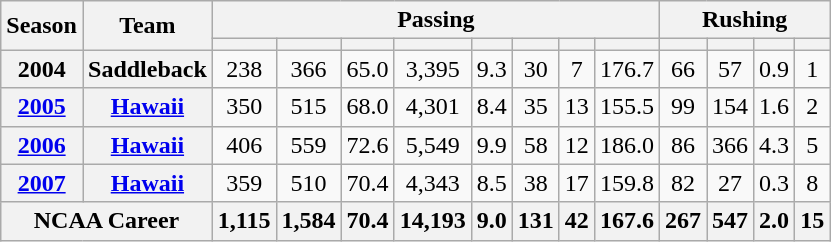<table class="wikitable" style="text-align:center;">
<tr>
<th rowspan="2">Season</th>
<th rowspan="2">Team</th>
<th colspan="8">Passing</th>
<th colspan="4">Rushing</th>
</tr>
<tr>
<th></th>
<th></th>
<th></th>
<th></th>
<th></th>
<th></th>
<th></th>
<th></th>
<th></th>
<th></th>
<th></th>
<th></th>
</tr>
<tr>
<th>2004</th>
<th>Saddleback</th>
<td>238</td>
<td>366</td>
<td>65.0</td>
<td>3,395</td>
<td>9.3</td>
<td>30</td>
<td>7</td>
<td>176.7</td>
<td>66</td>
<td>57</td>
<td>0.9</td>
<td>1</td>
</tr>
<tr>
<th><a href='#'>2005</a></th>
<th><a href='#'>Hawaii</a></th>
<td>350</td>
<td>515</td>
<td>68.0</td>
<td>4,301</td>
<td>8.4</td>
<td>35</td>
<td>13</td>
<td>155.5</td>
<td>99</td>
<td>154</td>
<td>1.6</td>
<td>2</td>
</tr>
<tr>
<th><a href='#'>2006</a></th>
<th><a href='#'>Hawaii</a></th>
<td>406</td>
<td>559</td>
<td>72.6</td>
<td>5,549</td>
<td>9.9</td>
<td>58</td>
<td>12</td>
<td>186.0</td>
<td>86</td>
<td>366</td>
<td>4.3</td>
<td>5</td>
</tr>
<tr>
<th><a href='#'>2007</a></th>
<th><a href='#'>Hawaii</a></th>
<td>359</td>
<td>510</td>
<td>70.4</td>
<td>4,343</td>
<td>8.5</td>
<td>38</td>
<td>17</td>
<td>159.8</td>
<td>82</td>
<td>27</td>
<td>0.3</td>
<td>8</td>
</tr>
<tr>
<th colspan="2">NCAA Career</th>
<th>1,115</th>
<th>1,584</th>
<th>70.4</th>
<th>14,193</th>
<th>9.0</th>
<th>131</th>
<th>42</th>
<th>167.6</th>
<th>267</th>
<th>547</th>
<th>2.0</th>
<th>15</th>
</tr>
</table>
